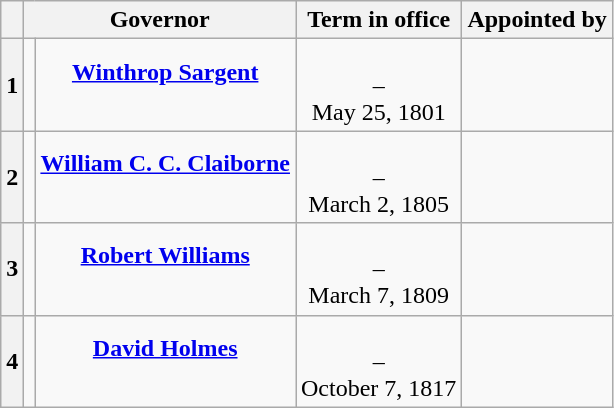<table class="wikitable sortable" style="text-align:center;">
<tr>
<th scope="col" data-sort-type="number"></th>
<th scope="colgroup" colspan="2">Governor</th>
<th scope="col">Term in office</th>
<th scope="col">Appointed by</th>
</tr>
<tr style="height:2em;">
<th scope="row">1</th>
<td data-sort-value="Sargent, Winthrop"></td>
<td><strong><a href='#'>Winthrop Sargent</a></strong><br><br></td>
<td><br>–<br>May 25, 1801<br></td>
<td></td>
</tr>
<tr style="height:2em;">
<th scope="row">2</th>
<td data-sort-value="Claiborne, William"></td>
<td><strong><a href='#'>William C. C. Claiborne</a></strong><br><br></td>
<td><br>–<br>March 2, 1805<br></td>
<td></td>
</tr>
<tr style="height:2em;">
<th scope="row">3</th>
<td data-sort-value="Williams, Robert"></td>
<td><strong><a href='#'>Robert Williams</a></strong><br><br></td>
<td><br>–<br>March 7, 1809<br></td>
<td></td>
</tr>
<tr style="height:2em;">
<th scope="row">4</th>
<td data-sort-value="Holmes, David"></td>
<td><strong><a href='#'>David Holmes</a></strong><br><br></td>
<td><br>–<br>October 7, 1817<br></td>
<td></td>
</tr>
</table>
